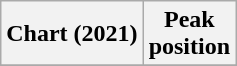<table class="wikitable plainrowheaders" style="text-align:center">
<tr>
<th scope="col">Chart (2021)</th>
<th scope="col">Peak<br>position</th>
</tr>
<tr>
</tr>
</table>
